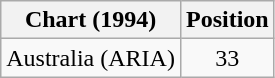<table class="wikitable">
<tr>
<th>Chart (1994)</th>
<th>Position</th>
</tr>
<tr>
<td>Australia (ARIA)</td>
<td align="center">33</td>
</tr>
</table>
